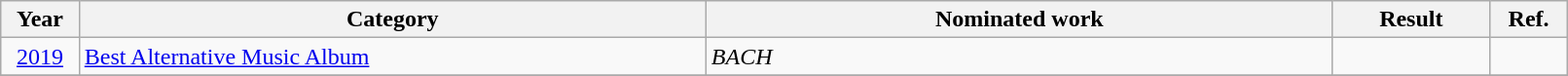<table class="wikitable" style="width:85%;">
<tr>
<th width=5%>Year</th>
<th style="width:40%;">Category</th>
<th style="width:40%;">Nominated work</th>
<th style="width:10%;">Result</th>
<th style="width:5%;">Ref.</th>
</tr>
<tr>
<td style="text-align:center;"><a href='#'>2019</a></td>
<td><a href='#'>Best Alternative Music Album</a></td>
<td><em>BACH</em></td>
<td></td>
<td></td>
</tr>
<tr>
</tr>
</table>
